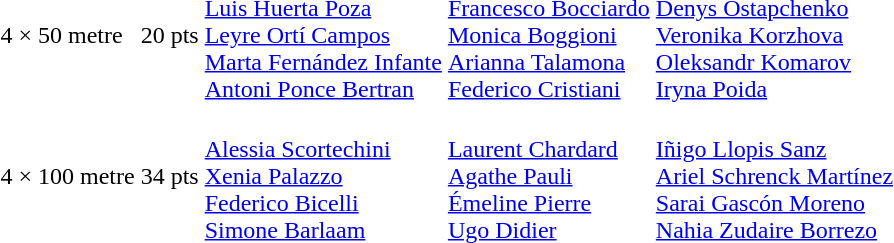<table>
<tr>
<td>4 × 50 metre</td>
<td>20 pts</td>
<td><br><a href='#'>Luis Huerta Poza</a><br><a href='#'>Leyre Ortí Campos</a><br><a href='#'>Marta Fernández Infante</a><br><a href='#'>Antoni Ponce Bertran</a></td>
<td><br><a href='#'>Francesco Bocciardo</a><br><a href='#'>Monica Boggioni</a><br><a href='#'>Arianna Talamona</a><br><a href='#'>Federico Cristiani</a></td>
<td><br><a href='#'>Denys Ostapchenko</a><br><a href='#'>Veronika Korzhova</a><br><a href='#'>Oleksandr Komarov</a><br><a href='#'>Iryna Poida</a></td>
</tr>
<tr>
<td>4 × 100 metre</td>
<td>34 pts</td>
<td><br><a href='#'>Alessia Scortechini</a><br><a href='#'>Xenia Palazzo</a><br><a href='#'>Federico Bicelli</a><br><a href='#'>Simone Barlaam</a></td>
<td><br><a href='#'>Laurent Chardard</a><br><a href='#'>Agathe Pauli</a><br><a href='#'>Émeline Pierre</a><br><a href='#'>Ugo Didier</a></td>
<td><br><a href='#'>Iñigo Llopis Sanz</a><br><a href='#'>Ariel Schrenck Martínez</a><br><a href='#'>Sarai Gascón Moreno</a><br><a href='#'>Nahia Zudaire Borrezo</a></td>
</tr>
</table>
